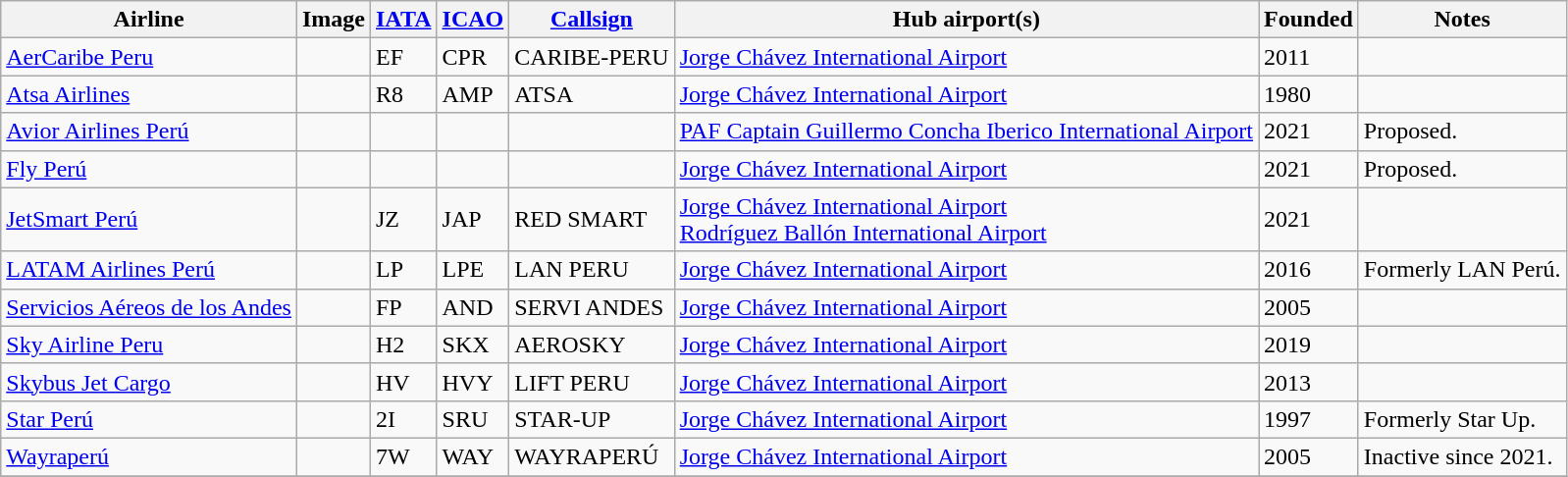<table class="wikitable sortable">
<tr valign="middle">
<th>Airline</th>
<th class="unsortable">Image</th>
<th><a href='#'>IATA</a></th>
<th><a href='#'>ICAO</a></th>
<th><a href='#'>Callsign</a></th>
<th>Hub airport(s)</th>
<th>Founded</th>
<th class="unsortable">Notes</th>
</tr>
<tr>
<td><a href='#'>AerCaribe Peru</a></td>
<td></td>
<td>EF</td>
<td>CPR</td>
<td>CARIBE-PERU</td>
<td><a href='#'>Jorge Chávez International Airport</a></td>
<td>2011</td>
<td></td>
</tr>
<tr>
<td><a href='#'>Atsa Airlines</a></td>
<td></td>
<td>R8</td>
<td>AMP</td>
<td>ATSA</td>
<td><a href='#'>Jorge Chávez International Airport</a></td>
<td>1980</td>
<td></td>
</tr>
<tr>
<td><a href='#'>Avior Airlines Perú</a></td>
<td></td>
<td></td>
<td></td>
<td></td>
<td><a href='#'>PAF Captain Guillermo Concha Iberico International Airport</a></td>
<td>2021</td>
<td>Proposed.</td>
</tr>
<tr>
<td><a href='#'>Fly Perú</a></td>
<td></td>
<td></td>
<td></td>
<td></td>
<td><a href='#'>Jorge Chávez International Airport</a></td>
<td>2021</td>
<td>Proposed.</td>
</tr>
<tr>
<td><a href='#'>JetSmart Perú</a></td>
<td></td>
<td>JZ</td>
<td>JAP</td>
<td>RED SMART</td>
<td><a href='#'>Jorge Chávez International Airport</a><br><a href='#'>Rodríguez Ballón International Airport</a></td>
<td>2021</td>
<td></td>
</tr>
<tr>
<td><a href='#'>LATAM Airlines Perú</a></td>
<td></td>
<td>LP</td>
<td>LPE</td>
<td>LAN PERU</td>
<td><a href='#'>Jorge Chávez International Airport</a></td>
<td>2016</td>
<td>Formerly LAN Perú.</td>
</tr>
<tr>
<td><a href='#'>Servicios Aéreos de los Andes</a></td>
<td></td>
<td>FP</td>
<td>AND</td>
<td>SERVI ANDES</td>
<td><a href='#'>Jorge Chávez International Airport</a></td>
<td>2005</td>
<td></td>
</tr>
<tr>
<td><a href='#'>Sky Airline Peru</a></td>
<td></td>
<td>H2</td>
<td>SKX</td>
<td>AEROSKY</td>
<td><a href='#'>Jorge Chávez International Airport</a></td>
<td>2019</td>
<td></td>
</tr>
<tr>
<td><a href='#'>Skybus Jet Cargo</a></td>
<td></td>
<td>HV</td>
<td>HVY</td>
<td>LIFT PERU</td>
<td><a href='#'>Jorge Chávez International Airport</a></td>
<td>2013</td>
<td></td>
</tr>
<tr>
<td><a href='#'>Star Perú</a></td>
<td></td>
<td>2I</td>
<td>SRU</td>
<td>STAR-UP</td>
<td><a href='#'>Jorge Chávez International Airport</a></td>
<td>1997</td>
<td>Formerly Star Up.</td>
</tr>
<tr>
<td><a href='#'>Wayraperú</a></td>
<td></td>
<td>7W</td>
<td>WAY</td>
<td>WAYRAPERÚ</td>
<td><a href='#'>Jorge Chávez International Airport</a></td>
<td>2005</td>
<td>Inactive since 2021.</td>
</tr>
<tr>
</tr>
</table>
